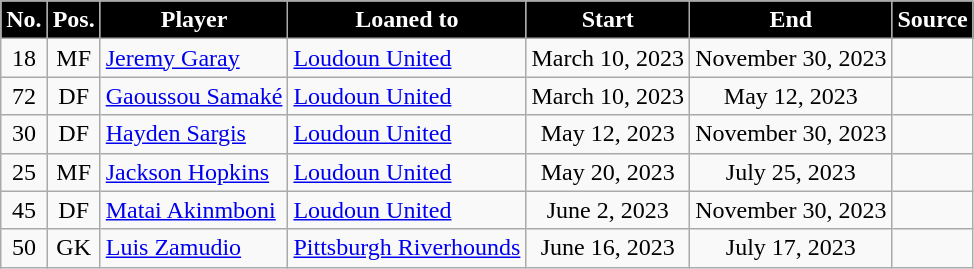<table class="wikitable" style="text-align:center; ">
<tr>
<th style="background:#000000; color:#FFFFFF;">No.</th>
<th style="background:#000000; color:#FFFFFF;">Pos.</th>
<th style="background:#000000; color:#FFFFFF;">Player</th>
<th style="background:#000000; color:#FFFFFF;">Loaned to</th>
<th style="background:#000000; color:#FFFFFF;">Start</th>
<th style="background:#000000; color:#FFFFFF;">End</th>
<th style="background:#000000; color:#FFFFFF; class="unsortable;">Source</th>
</tr>
<tr>
<td>18</td>
<td>MF</td>
<td align="left"> <a href='#'>Jeremy Garay</a></td>
<td align="left"> <a href='#'>Loudoun United</a></td>
<td>March 10, 2023</td>
<td>November 30, 2023</td>
<td></td>
</tr>
<tr>
<td>72</td>
<td>DF</td>
<td align="left"> <a href='#'>Gaoussou Samaké</a></td>
<td align="left"> <a href='#'>Loudoun United</a></td>
<td>March 10, 2023</td>
<td>May 12, 2023</td>
<td></td>
</tr>
<tr>
<td>30</td>
<td>DF</td>
<td align="left"> <a href='#'>Hayden Sargis</a></td>
<td align="left"> <a href='#'>Loudoun United</a></td>
<td>May 12, 2023</td>
<td>November 30, 2023</td>
<td></td>
</tr>
<tr>
<td>25</td>
<td>MF</td>
<td align="left"> <a href='#'>Jackson Hopkins</a></td>
<td align="left"> <a href='#'>Loudoun United</a></td>
<td>May 20, 2023</td>
<td>July 25, 2023</td>
<td></td>
</tr>
<tr>
<td>45</td>
<td>DF</td>
<td align="left"> <a href='#'>Matai Akinmboni</a></td>
<td align="left"> <a href='#'>Loudoun United</a></td>
<td>June 2, 2023</td>
<td>November 30, 2023</td>
<td></td>
</tr>
<tr>
<td>50</td>
<td>GK</td>
<td align="left"> <a href='#'>Luis Zamudio</a></td>
<td align="left"> <a href='#'>Pittsburgh Riverhounds</a></td>
<td>June 16, 2023</td>
<td>July 17, 2023</td>
<td></td>
</tr>
</table>
